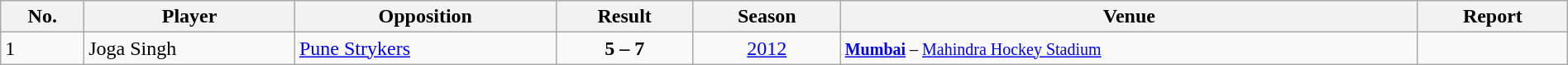<table class="wikitable" style="width:100%; border:none">
<tr>
<th>No.</th>
<th>Player</th>
<th>Opposition</th>
<th align=center>Result</th>
<th align=center>Season</th>
<th align=center>Venue</th>
<th align=center>Report</th>
</tr>
<tr>
<td>1</td>
<td> Joga Singh</td>
<td><a href='#'>Pune Strykers</a></td>
<td align="center"><strong>5 – 7</strong></td>
<td align="center"><a href='#'>2012</a></td>
<td><small> <strong><a href='#'>Mumbai</a></strong> – <a href='#'>Mahindra Hockey Stadium</a></small></td>
<td align="center"><small></small></td>
</tr>
</table>
